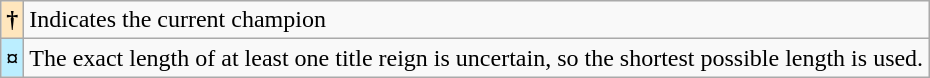<table class="wikitable">
<tr>
<th style="background-color:#FFE6BD">†</th>
<td>Indicates the current champion</td>
</tr>
<tr>
<th style="background-color:#bbeeff">¤</th>
<td>The exact length of at least one title reign is uncertain, so the shortest possible length is used.</td>
</tr>
</table>
